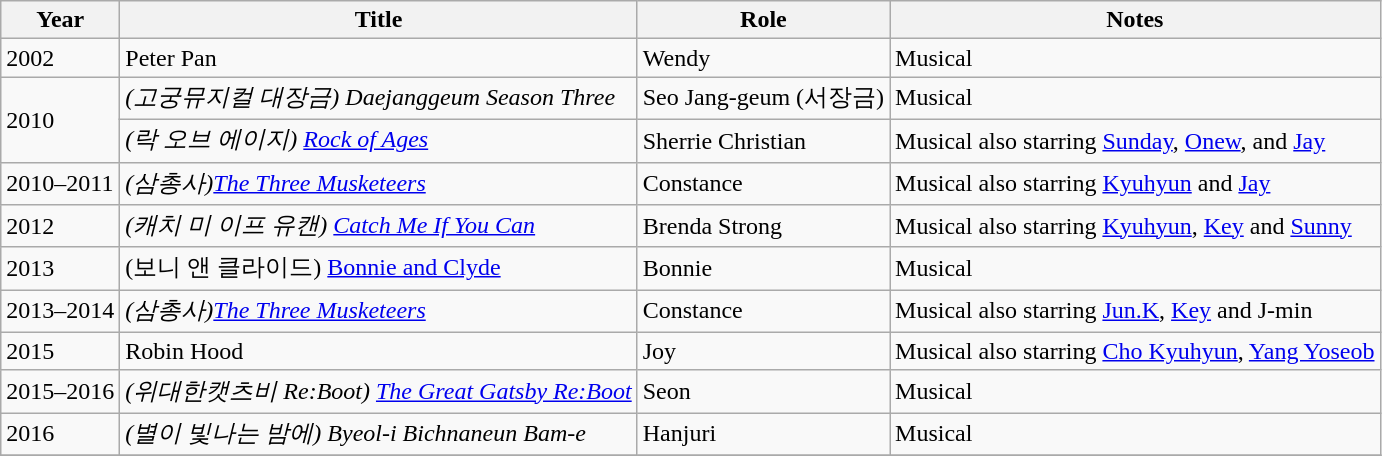<table class="wikitable">
<tr>
<th>Year</th>
<th>Title</th>
<th>Role</th>
<th>Notes</th>
</tr>
<tr>
<td>2002</td>
<td>Peter Pan</td>
<td>Wendy</td>
<td>Musical</td>
</tr>
<tr>
<td rowspan="2">2010</td>
<td><em>(고궁뮤지컬 대장금) Daejanggeum Season Three</em></td>
<td>Seo Jang-geum (서장금)</td>
<td>Musical</td>
</tr>
<tr>
<td><em>(락 오브 에이지) <a href='#'>Rock of Ages</a></em></td>
<td>Sherrie Christian</td>
<td>Musical also starring <a href='#'>Sunday</a>, <a href='#'>Onew</a>, and <a href='#'>Jay</a></td>
</tr>
<tr>
<td>2010–2011</td>
<td><em>(삼총사)<a href='#'>The Three Musketeers</a></em></td>
<td>Constance</td>
<td>Musical also starring <a href='#'>Kyuhyun</a> and <a href='#'>Jay</a></td>
</tr>
<tr>
<td>2012</td>
<td><em>(캐치 미 이프 유캔) <a href='#'>Catch Me If You Can</a></em></td>
<td>Brenda Strong</td>
<td>Musical also starring <a href='#'>Kyuhyun</a>, <a href='#'>Key</a> and <a href='#'>Sunny</a></td>
</tr>
<tr>
<td>2013</td>
<td>(보니 앤 클라이드) <a href='#'>Bonnie and Clyde</a></td>
<td>Bonnie</td>
<td>Musical</td>
</tr>
<tr>
<td>2013–2014</td>
<td><em>(삼총사)<a href='#'>The Three Musketeers</a></em></td>
<td>Constance</td>
<td>Musical also starring <a href='#'>Jun.K</a>, <a href='#'>Key</a> and J-min</td>
</tr>
<tr>
<td>2015</td>
<td>Robin Hood</td>
<td>Joy</td>
<td>Musical also starring <a href='#'>Cho Kyuhyun</a>, <a href='#'>Yang Yoseob</a></td>
</tr>
<tr>
<td>2015–2016</td>
<td><em>(위대한캣츠비 Re:Boot) <a href='#'>The Great Gatsby Re:Boot</a></em></td>
<td>Seon</td>
<td>Musical</td>
</tr>
<tr>
<td>2016</td>
<td><em>(별이 빛나는 밤에) Byeol-i Bichnaneun Bam-e</em></td>
<td>Hanjuri</td>
<td>Musical</td>
</tr>
<tr>
</tr>
</table>
